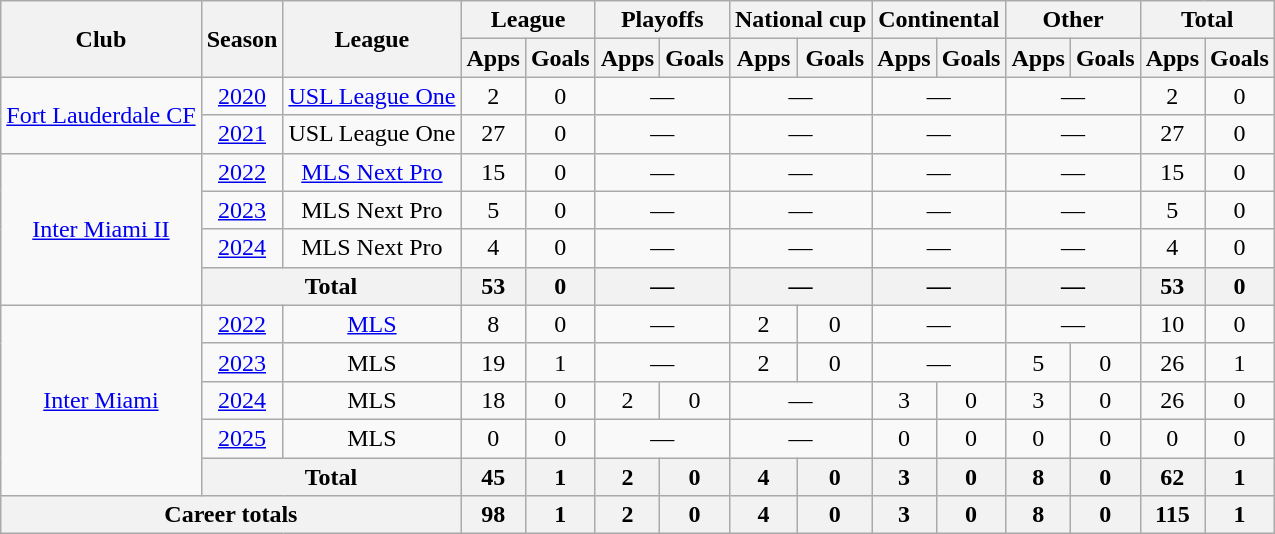<table class="wikitable" Style="text-align: center">
<tr>
<th rowspan="2">Club</th>
<th rowspan="2">Season</th>
<th rowspan="2">League</th>
<th colspan="2">League</th>
<th colspan="2">Playoffs</th>
<th colspan="2">National cup</th>
<th colspan="2">Continental</th>
<th colspan="2">Other</th>
<th colspan="2">Total</th>
</tr>
<tr>
<th>Apps</th>
<th>Goals</th>
<th>Apps</th>
<th>Goals</th>
<th>Apps</th>
<th>Goals</th>
<th>Apps</th>
<th>Goals</th>
<th>Apps</th>
<th>Goals</th>
<th>Apps</th>
<th>Goals</th>
</tr>
<tr>
<td rowspan="2"><a href='#'>Fort Lauderdale CF</a></td>
<td><a href='#'>2020</a></td>
<td><a href='#'>USL League One</a></td>
<td>2</td>
<td>0</td>
<td colspan="2">—</td>
<td colspan="2">—</td>
<td colspan="2">—</td>
<td colspan="2">—</td>
<td>2</td>
<td>0</td>
</tr>
<tr>
<td><a href='#'>2021</a></td>
<td>USL League One</td>
<td>27</td>
<td>0</td>
<td colspan="2">—</td>
<td colspan="2">—</td>
<td colspan="2">—</td>
<td colspan="2">—</td>
<td>27</td>
<td>0</td>
</tr>
<tr>
<td rowspan="4"><a href='#'>Inter Miami II</a></td>
<td><a href='#'>2022</a></td>
<td><a href='#'>MLS Next Pro</a></td>
<td>15</td>
<td>0</td>
<td colspan="2">—</td>
<td colspan="2">—</td>
<td colspan="2">—</td>
<td colspan="2">—</td>
<td>15</td>
<td>0</td>
</tr>
<tr>
<td><a href='#'>2023</a></td>
<td>MLS Next Pro</td>
<td>5</td>
<td>0</td>
<td colspan="2">—</td>
<td colspan="2">—</td>
<td colspan="2">—</td>
<td colspan="2">—</td>
<td>5</td>
<td>0</td>
</tr>
<tr>
<td><a href='#'>2024</a></td>
<td>MLS Next Pro</td>
<td>4</td>
<td>0</td>
<td colspan="2">—</td>
<td colspan="2">—</td>
<td colspan="2">—</td>
<td colspan="2">—</td>
<td>4</td>
<td>0</td>
</tr>
<tr>
<th colspan="2">Total</th>
<th>53</th>
<th>0</th>
<th colspan="2">—</th>
<th colspan="2">—</th>
<th colspan="2">—</th>
<th colspan="2">—</th>
<th>53</th>
<th>0</th>
</tr>
<tr>
<td rowspan="5"><a href='#'>Inter Miami</a></td>
<td><a href='#'>2022</a></td>
<td><a href='#'>MLS</a></td>
<td>8</td>
<td>0</td>
<td colspan="2">—</td>
<td>2</td>
<td>0</td>
<td colspan="2">—</td>
<td colspan="2">—</td>
<td>10</td>
<td>0</td>
</tr>
<tr>
<td><a href='#'>2023</a></td>
<td>MLS</td>
<td>19</td>
<td>1</td>
<td colspan="2">—</td>
<td>2</td>
<td>0</td>
<td colspan="2">—</td>
<td>5</td>
<td>0</td>
<td>26</td>
<td>1</td>
</tr>
<tr>
<td><a href='#'>2024</a></td>
<td>MLS</td>
<td>18</td>
<td>0</td>
<td>2</td>
<td>0</td>
<td colspan="2">—</td>
<td>3</td>
<td>0</td>
<td>3</td>
<td>0</td>
<td>26</td>
<td>0</td>
</tr>
<tr>
<td><a href='#'>2025</a></td>
<td>MLS</td>
<td>0</td>
<td>0</td>
<td colspan="2">—</td>
<td colspan="2">—</td>
<td>0</td>
<td>0</td>
<td>0</td>
<td>0</td>
<td>0</td>
<td>0</td>
</tr>
<tr>
<th colspan="2">Total</th>
<th>45</th>
<th>1</th>
<th>2</th>
<th>0</th>
<th>4</th>
<th>0</th>
<th>3</th>
<th>0</th>
<th>8</th>
<th>0</th>
<th>62</th>
<th>1</th>
</tr>
<tr>
<th colspan="3">Career totals</th>
<th>98</th>
<th>1</th>
<th>2</th>
<th>0</th>
<th>4</th>
<th>0</th>
<th>3</th>
<th>0</th>
<th>8</th>
<th>0</th>
<th>115</th>
<th>1</th>
</tr>
</table>
